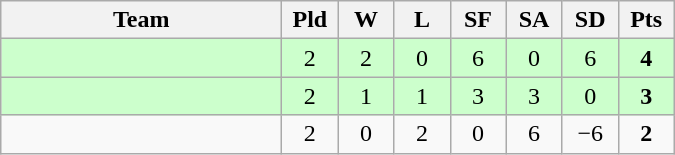<table class="wikitable" style="text-align: center;">
<tr>
<th width=180>Team</th>
<th width=30>Pld</th>
<th width=30>W</th>
<th width=30>L</th>
<th width=30>SF</th>
<th width=30>SA</th>
<th width=30>SD</th>
<th width=30>Pts</th>
</tr>
<tr bgcolor=#CCFFCC>
<td style="text-align:left;"></td>
<td>2</td>
<td>2</td>
<td>0</td>
<td>6</td>
<td>0</td>
<td>6</td>
<td><strong>4</strong></td>
</tr>
<tr bgcolor=#CCFFCC>
<td style="text-align:left;"></td>
<td>2</td>
<td>1</td>
<td>1</td>
<td>3</td>
<td>3</td>
<td>0</td>
<td><strong>3</strong></td>
</tr>
<tr>
<td style="text-align:left;"></td>
<td>2</td>
<td>0</td>
<td>2</td>
<td>0</td>
<td>6</td>
<td>−6</td>
<td><strong>2</strong></td>
</tr>
</table>
